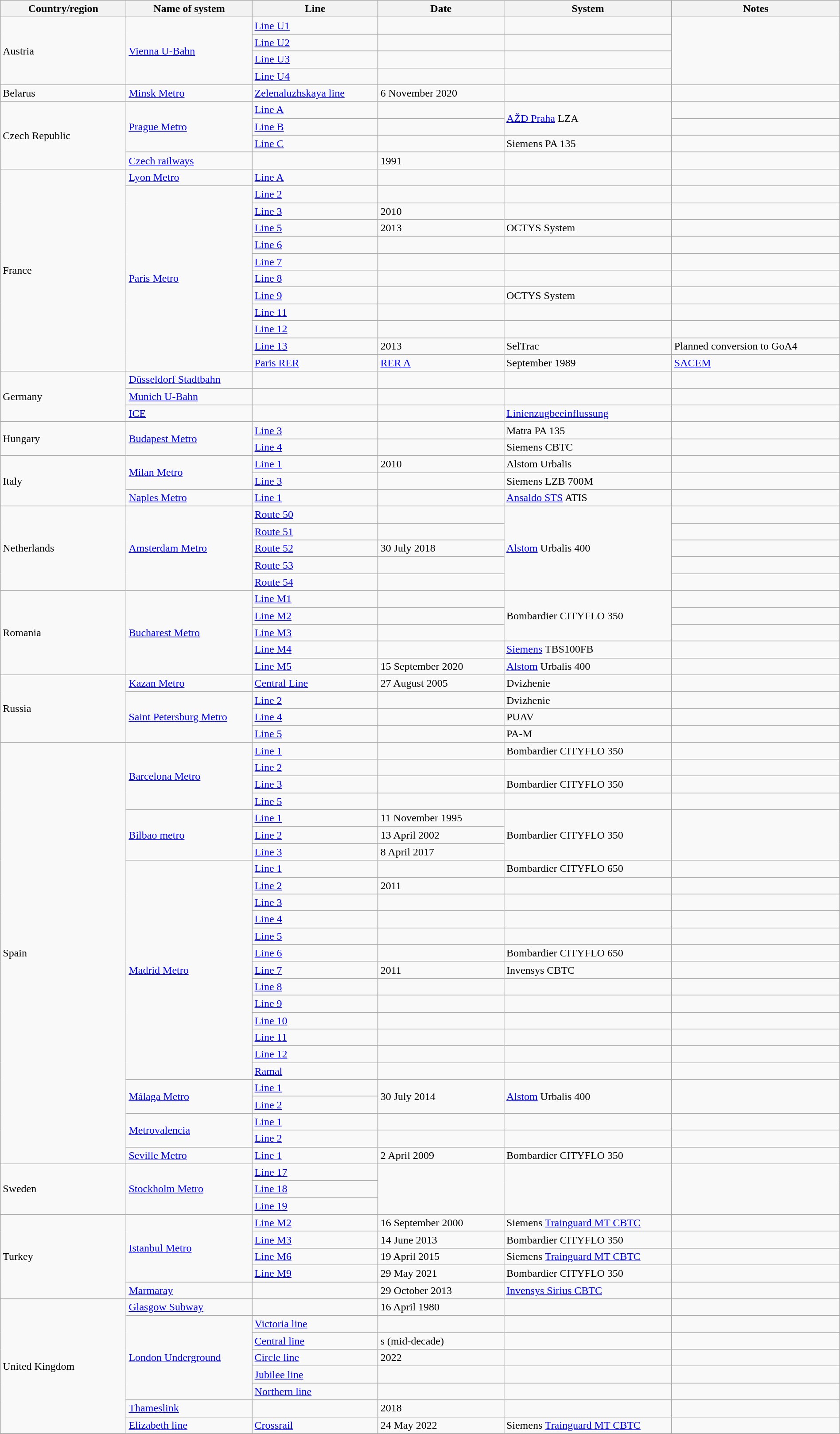<table class="wikitable sortable" style="width:100%">
<tr>
<th style="width:15%">Country/region</th>
<th style="width:15%">Name of system</th>
<th style="width:15%">Line</th>
<th style="width:15%">Date</th>
<th style="width:20%">System</th>
<th style="width:20%">Notes</th>
</tr>
<tr>
<td rowspan="4"> Austria</td>
<td rowspan="4"><a href='#'>Vienna U-Bahn</a></td>
<td><a href='#'>Line U1</a></td>
<td></td>
<td></td>
<td rowspan="4"></td>
</tr>
<tr>
<td><a href='#'>Line U2</a></td>
<td></td>
<td></td>
</tr>
<tr>
<td><a href='#'>Line U3</a></td>
<td></td>
<td></td>
</tr>
<tr>
<td><a href='#'>Line U4</a></td>
<td></td>
<td></td>
</tr>
<tr>
<td> Belarus</td>
<td><a href='#'>Minsk Metro</a></td>
<td><a href='#'>Zelenaluzhskaya line</a></td>
<td>6 November 2020</td>
<td></td>
<td></td>
</tr>
<tr>
<td rowspan="4"> Czech Republic</td>
<td rowspan="3"><a href='#'>Prague Metro</a></td>
<td><a href='#'>Line A</a></td>
<td></td>
<td rowspan="2"><a href='#'>AŽD Praha</a> LZA</td>
<td></td>
</tr>
<tr>
<td><a href='#'>Line B</a></td>
<td></td>
<td></td>
</tr>
<tr>
<td><a href='#'>Line C</a></td>
<td></td>
<td>Siemens PA 135</td>
<td></td>
</tr>
<tr>
<td><a href='#'>Czech railways</a></td>
<td></td>
<td>1991</td>
<td></td>
<td></td>
</tr>
<tr>
<td rowspan="12"> France</td>
<td><a href='#'>Lyon Metro</a></td>
<td><a href='#'>Line A</a></td>
<td></td>
<td></td>
<td></td>
</tr>
<tr>
<td rowspan="11"><a href='#'>Paris Metro</a></td>
<td><a href='#'>Line 2</a></td>
<td></td>
<td></td>
<td></td>
</tr>
<tr>
<td><a href='#'>Line 3</a></td>
<td>2010</td>
<td></td>
<td></td>
</tr>
<tr>
<td><a href='#'>Line 5</a></td>
<td>2013</td>
<td>OCTYS System</td>
<td></td>
</tr>
<tr>
<td><a href='#'>Line 6</a></td>
<td></td>
<td></td>
<td></td>
</tr>
<tr>
<td><a href='#'>Line 7</a></td>
<td></td>
<td></td>
<td></td>
</tr>
<tr>
<td><a href='#'>Line 8</a></td>
<td></td>
<td></td>
<td></td>
</tr>
<tr>
<td><a href='#'>Line 9</a></td>
<td></td>
<td>OCTYS System</td>
<td></td>
</tr>
<tr>
<td><a href='#'>Line 11</a></td>
<td></td>
<td></td>
<td></td>
</tr>
<tr>
<td><a href='#'>Line 12</a></td>
<td></td>
<td></td>
<td></td>
</tr>
<tr>
<td><a href='#'>Line 13</a></td>
<td>2013</td>
<td>SelTrac</td>
<td>Planned conversion to GoA4</td>
</tr>
<tr>
<td><a href='#'>Paris RER</a></td>
<td><a href='#'>RER A</a></td>
<td>September 1989</td>
<td><a href='#'>SACEM</a></td>
</tr>
<tr>
<td rowspan="3"> Germany</td>
<td><a href='#'>Düsseldorf Stadtbahn</a></td>
<td></td>
<td></td>
<td></td>
<td></td>
</tr>
<tr>
<td><a href='#'>Munich U-Bahn</a></td>
<td></td>
<td></td>
<td></td>
<td></td>
</tr>
<tr>
<td><a href='#'>ICE</a></td>
<td></td>
<td></td>
<td><a href='#'>Linienzugbeeinflussung</a></td>
<td></td>
</tr>
<tr>
<td rowspan="2"> Hungary</td>
<td rowspan="2"><a href='#'>Budapest Metro</a></td>
<td><a href='#'>Line 3</a></td>
<td></td>
<td>Matra PA 135</td>
<td></td>
</tr>
<tr>
<td><a href='#'>Line 4</a></td>
<td></td>
<td>Siemens CBTC</td>
<td></td>
</tr>
<tr>
<td rowspan="3"> Italy</td>
<td rowspan="2"><a href='#'>Milan Metro</a></td>
<td><a href='#'>Line 1</a></td>
<td>2010</td>
<td>Alstom Urbalis</td>
<td></td>
</tr>
<tr>
<td><a href='#'>Line 3</a></td>
<td></td>
<td>Siemens LZB 700M</td>
<td></td>
</tr>
<tr>
<td><a href='#'>Naples Metro</a></td>
<td><a href='#'>Line 1</a></td>
<td></td>
<td><a href='#'>Ansaldo STS</a> ATIS</td>
<td></td>
</tr>
<tr>
<td rowspan="5"> Netherlands</td>
<td rowspan="5"><a href='#'>Amsterdam Metro</a></td>
<td><a href='#'>Route 50</a></td>
<td></td>
<td rowspan="5"><a href='#'>Alstom</a> Urbalis 400</td>
<td></td>
</tr>
<tr>
<td><a href='#'>Route 51</a></td>
<td></td>
<td></td>
</tr>
<tr>
<td><a href='#'>Route 52</a></td>
<td>30 July 2018</td>
<td></td>
</tr>
<tr>
<td><a href='#'>Route 53</a></td>
<td></td>
<td></td>
</tr>
<tr>
<td><a href='#'>Route 54</a></td>
<td></td>
<td></td>
</tr>
<tr>
<td rowspan="5"> Romania</td>
<td rowspan="5"><a href='#'>Bucharest Metro</a></td>
<td><a href='#'>Line M1</a></td>
<td></td>
<td rowspan="3">Bombardier CITYFLO 350</td>
<td></td>
</tr>
<tr>
<td><a href='#'>Line M2</a></td>
<td></td>
<td></td>
</tr>
<tr>
<td><a href='#'>Line M3</a></td>
<td></td>
<td></td>
</tr>
<tr>
<td><a href='#'>Line M4</a></td>
<td></td>
<td><a href='#'>Siemens</a> TBS100FB</td>
<td></td>
</tr>
<tr>
<td><a href='#'>Line M5</a></td>
<td>15 September 2020</td>
<td><a href='#'>Alstom</a> Urbalis 400</td>
<td></td>
</tr>
<tr>
<td rowspan="4"> Russia</td>
<td><a href='#'>Kazan Metro</a></td>
<td><a href='#'>Central Line</a></td>
<td>27 August 2005</td>
<td>Dvizhenie</td>
<td></td>
</tr>
<tr>
<td rowspan="3"><a href='#'>Saint Petersburg Metro</a></td>
<td><a href='#'>Line 2</a></td>
<td></td>
<td>Dvizhenie</td>
<td></td>
</tr>
<tr>
<td><a href='#'>Line 4</a></td>
<td></td>
<td>PUAV</td>
<td></td>
</tr>
<tr>
<td><a href='#'>Line 5</a></td>
<td></td>
<td>PA-M</td>
<td></td>
</tr>
<tr>
<td rowspan="25"> Spain</td>
<td rowspan=4><a href='#'>Barcelona Metro</a></td>
<td><a href='#'>Line 1</a></td>
<td></td>
<td>Bombardier CITYFLO 350</td>
<td></td>
</tr>
<tr>
<td><a href='#'>Line 2</a></td>
<td></td>
<td></td>
<td></td>
</tr>
<tr>
<td><a href='#'>Line 3</a></td>
<td></td>
<td>Bombardier CITYFLO 350</td>
<td></td>
</tr>
<tr>
<td><a href='#'>Line 5</a></td>
<td></td>
<td></td>
<td></td>
</tr>
<tr>
<td rowspan="3"><a href='#'>Bilbao metro</a></td>
<td><a href='#'>Line 1</a></td>
<td>11 November 1995</td>
<td rowspan="3">Bombardier CITYFLO 350</td>
<td rowspan="3"></td>
</tr>
<tr>
<td><a href='#'>Line 2</a></td>
<td>13 April 2002</td>
</tr>
<tr>
<td><a href='#'>Line 3</a></td>
<td>8 April 2017</td>
</tr>
<tr>
<td rowspan=13><a href='#'>Madrid Metro</a></td>
<td><a href='#'>Line 1</a></td>
<td></td>
<td>Bombardier CITYFLO 650</td>
<td></td>
</tr>
<tr>
<td><a href='#'>Line 2</a></td>
<td>2011</td>
<td></td>
<td></td>
</tr>
<tr>
<td><a href='#'>Line 3</a></td>
<td></td>
<td></td>
<td></td>
</tr>
<tr>
<td><a href='#'>Line 4</a></td>
<td></td>
<td></td>
<td></td>
</tr>
<tr>
<td><a href='#'>Line 5</a></td>
<td></td>
<td></td>
<td></td>
</tr>
<tr>
<td><a href='#'>Line 6</a></td>
<td></td>
<td>Bombardier CITYFLO 650</td>
<td></td>
</tr>
<tr>
<td><a href='#'>Line 7</a></td>
<td>2011</td>
<td>Invensys CBTC</td>
<td></td>
</tr>
<tr>
<td><a href='#'>Line 8</a></td>
<td></td>
<td></td>
<td></td>
</tr>
<tr>
<td><a href='#'>Line 9</a></td>
<td></td>
<td></td>
<td></td>
</tr>
<tr>
<td><a href='#'>Line 10</a></td>
<td></td>
<td></td>
<td></td>
</tr>
<tr>
<td><a href='#'>Line 11</a></td>
<td></td>
<td></td>
<td></td>
</tr>
<tr>
<td><a href='#'>Line 12</a></td>
<td></td>
<td></td>
<td></td>
</tr>
<tr>
<td><a href='#'>Ramal</a></td>
<td></td>
<td></td>
<td></td>
</tr>
<tr>
<td rowspan="2"><a href='#'>Málaga Metro</a></td>
<td><a href='#'>Line 1</a></td>
<td rowspan="2">30 July 2014</td>
<td rowspan="2"><a href='#'>Alstom</a> Urbalis 400</td>
<td rowspan="2"></td>
</tr>
<tr>
<td><a href='#'>Line 2</a></td>
</tr>
<tr>
<td rowspan="2"><a href='#'>Metrovalencia</a></td>
<td><a href='#'>Line 1</a></td>
<td></td>
<td></td>
<td></td>
</tr>
<tr>
<td><a href='#'>Line 2</a></td>
<td></td>
<td></td>
<td></td>
</tr>
<tr>
<td><a href='#'>Seville Metro</a></td>
<td><a href='#'>Line 1</a></td>
<td>2 April 2009</td>
<td>Bombardier CITYFLO 350</td>
<td></td>
</tr>
<tr>
<td rowspan="3"> Sweden</td>
<td rowspan="3"><a href='#'>Stockholm Metro</a></td>
<td><a href='#'>Line 17</a></td>
<td rowspan="3"></td>
<td rowspan="3"></td>
<td rowspan="3"></td>
</tr>
<tr>
<td><a href='#'>Line 18</a></td>
</tr>
<tr>
<td><a href='#'>Line 19</a></td>
</tr>
<tr>
<td rowspan="5"> Turkey</td>
<td rowspan="4"><a href='#'>Istanbul Metro</a></td>
<td><a href='#'>Line M2</a></td>
<td>16 September 2000</td>
<td>Siemens <a href='#'>Trainguard MT CBTC</a></td>
<td></td>
</tr>
<tr>
<td><a href='#'>Line M3</a></td>
<td>14 June 2013</td>
<td>Bombardier CITYFLO 350</td>
<td></td>
</tr>
<tr>
<td><a href='#'>Line M6</a></td>
<td>19 April 2015</td>
<td>Siemens <a href='#'>Trainguard MT CBTC</a></td>
<td></td>
</tr>
<tr>
<td><a href='#'>Line M9</a></td>
<td>29 May 2021</td>
<td>Bombardier CITYFLO 350</td>
<td></td>
</tr>
<tr>
<td><a href='#'>Marmaray</a></td>
<td></td>
<td>29 October 2013</td>
<td><a href='#'>Invensys Sirius CBTC</a></td>
<td></td>
</tr>
<tr>
<td rowspan="8"> United Kingdom</td>
<td><a href='#'>Glasgow Subway</a></td>
<td></td>
<td>16 April 1980</td>
<td></td>
<td></td>
</tr>
<tr>
<td rowspan="5"><a href='#'>London Underground</a></td>
<td><a href='#'>Victoria line</a></td>
<td></td>
<td></td>
<td></td>
</tr>
<tr>
<td><a href='#'>Central line</a></td>
<td>s (mid-decade)</td>
<td></td>
<td></td>
</tr>
<tr>
<td><a href='#'>Circle line</a></td>
<td>2022</td>
<td></td>
<td></td>
</tr>
<tr>
<td><a href='#'>Jubilee line</a></td>
<td></td>
<td></td>
<td></td>
</tr>
<tr>
<td><a href='#'>Northern line</a></td>
<td></td>
<td></td>
<td></td>
</tr>
<tr>
<td><a href='#'>Thameslink</a></td>
<td></td>
<td>2018</td>
<td></td>
<td></td>
</tr>
<tr>
<td><a href='#'>Elizabeth line</a></td>
<td><a href='#'>Crossrail</a></td>
<td>24 May 2022</td>
<td>Siemens <a href='#'>Trainguard MT CBTC</a></td>
<td></td>
</tr>
<tr>
</tr>
</table>
